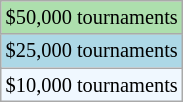<table class="wikitable" style="font-size:85%;">
<tr style="background:#addfad;">
<td>$50,000 tournaments</td>
</tr>
<tr style="background:lightblue;">
<td>$25,000 tournaments</td>
</tr>
<tr style="background:#f0f8ff;">
<td>$10,000 tournaments</td>
</tr>
</table>
